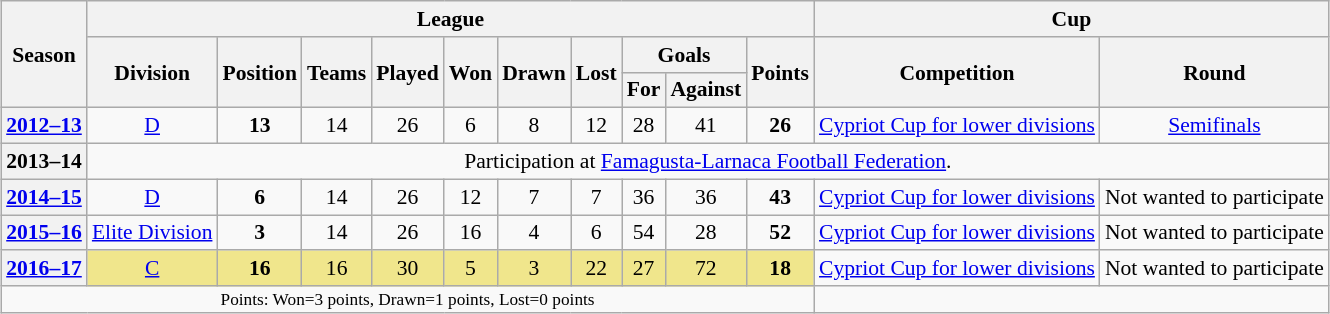<table class="wikitable" style="margin:1em auto; text-align: center; font-size:90%">
<tr>
<th rowspan=3>Season</th>
<th colspan="10">League</th>
<th colspan="3">Cup</th>
</tr>
<tr>
<th rowspan=2>Division</th>
<th rowspan=2>Position</th>
<th rowspan=2>Teams</th>
<th rowspan=2>Played</th>
<th rowspan=2>Won</th>
<th rowspan=2>Drawn</th>
<th rowspan=2>Lost</th>
<th colspan="2">Goals</th>
<th rowspan=2>Points</th>
<th rowspan=2>Competition</th>
<th rowspan=2>Round</th>
</tr>
<tr>
<th>For</th>
<th>Against</th>
</tr>
<tr>
<th><a href='#'>2012–13</a></th>
<td><a href='#'>D</a></td>
<td><strong>13</strong></td>
<td>14</td>
<td>26</td>
<td>6</td>
<td>8</td>
<td>12</td>
<td>28</td>
<td>41</td>
<td><strong>26</strong></td>
<td><a href='#'>Cypriot Cup for lower divisions</a></td>
<td><a href='#'>Semifinals</a></td>
</tr>
<tr>
<th>2013–14</th>
<td colspan="12">Participation at  <a href='#'>Famagusta-Larnaca Football Federation</a>.</td>
</tr>
<tr>
<th><a href='#'>2014–15</a></th>
<td><a href='#'>D</a></td>
<td><strong>6</strong></td>
<td>14</td>
<td>26</td>
<td>12</td>
<td>7</td>
<td>7</td>
<td>36</td>
<td>36</td>
<td><strong>43</strong></td>
<td><a href='#'>Cypriot Cup for lower divisions</a></td>
<td>Not wanted to participate</td>
</tr>
<tr>
<th><a href='#'>2015–16</a></th>
<td><a href='#'>Elite Division</a></td>
<td><strong>3</strong></td>
<td>14</td>
<td>26</td>
<td>16</td>
<td>4</td>
<td>6</td>
<td>54</td>
<td>28</td>
<td><strong>52</strong></td>
<td><a href='#'>Cypriot Cup for lower divisions</a></td>
<td>Not wanted to participate</td>
</tr>
<tr>
<th><a href='#'>2016–17</a></th>
<td style="background:#F0E68C"><a href='#'>C</a></td>
<td style="background:#F0E68C"><strong>16</strong></td>
<td style="background:#F0E68C">16</td>
<td style="background:#F0E68C">30</td>
<td style="background:#F0E68C">5</td>
<td style="background:#F0E68C">3</td>
<td style="background:#F0E68C">22</td>
<td style="background:#F0E68C">27</td>
<td style="background:#F0E68C">72</td>
<td style="background:#F0E68C"><strong>18</strong></td>
<td><a href='#'>Cypriot Cup for lower divisions</a></td>
<td>Not wanted to participate</td>
</tr>
<tr>
<td colspan="11" style="font-size:80%">Points: Won=3 points, Drawn=1 points, Lost=0 points</td>
</tr>
</table>
